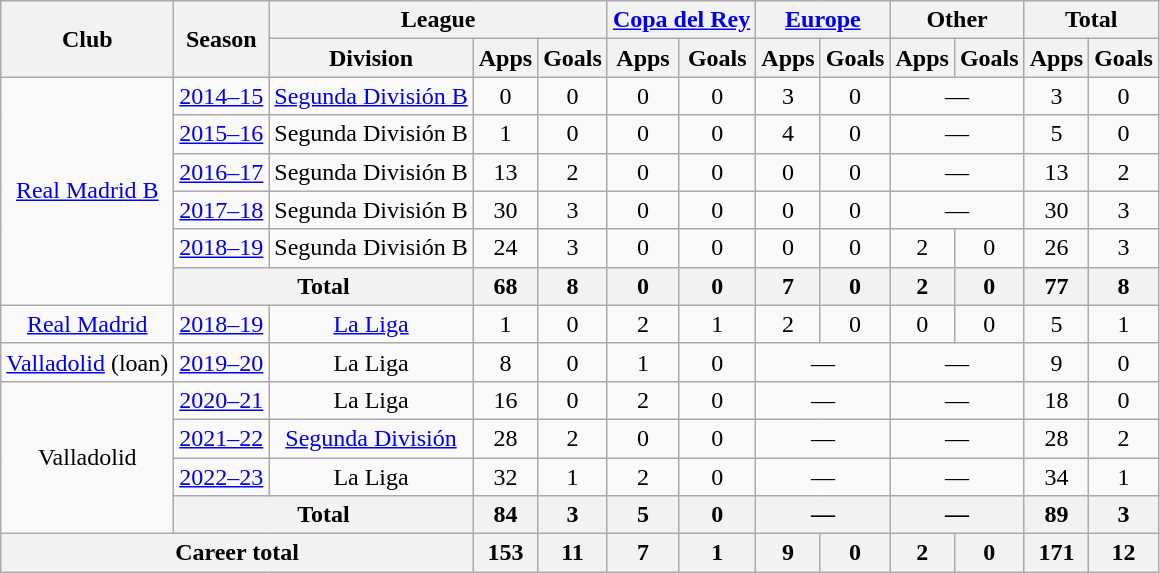<table class="wikitable" style="text-align:center">
<tr>
<th rowspan="2">Club</th>
<th rowspan="2">Season</th>
<th colspan="3">League</th>
<th colspan="2"><a href='#'>Copa del Rey</a></th>
<th colspan="2"><a href='#'>Europe</a></th>
<th colspan="2">Other</th>
<th colspan="2">Total</th>
</tr>
<tr>
<th>Division</th>
<th>Apps</th>
<th>Goals</th>
<th>Apps</th>
<th>Goals</th>
<th>Apps</th>
<th>Goals</th>
<th>Apps</th>
<th>Goals</th>
<th>Apps</th>
<th>Goals</th>
</tr>
<tr>
<td rowspan="6"><a href='#'>Real Madrid B</a></td>
<td><a href='#'>2014–15</a></td>
<td><a href='#'>Segunda División B</a></td>
<td>0</td>
<td>0</td>
<td>0</td>
<td>0</td>
<td>3</td>
<td>0</td>
<td colspan="2">—</td>
<td>3</td>
<td>0</td>
</tr>
<tr>
<td><a href='#'>2015–16</a></td>
<td>Segunda División B</td>
<td>1</td>
<td>0</td>
<td>0</td>
<td>0</td>
<td>4</td>
<td>0</td>
<td colspan="2">—</td>
<td>5</td>
<td>0</td>
</tr>
<tr>
<td><a href='#'>2016–17</a></td>
<td>Segunda División B</td>
<td>13</td>
<td>2</td>
<td>0</td>
<td>0</td>
<td>0</td>
<td>0</td>
<td colspan="2">—</td>
<td>13</td>
<td>2</td>
</tr>
<tr>
<td><a href='#'>2017–18</a></td>
<td>Segunda División B</td>
<td>30</td>
<td>3</td>
<td>0</td>
<td>0</td>
<td>0</td>
<td>0</td>
<td colspan="2">—</td>
<td>30</td>
<td>3</td>
</tr>
<tr>
<td><a href='#'>2018–19</a></td>
<td>Segunda División B</td>
<td>24</td>
<td>3</td>
<td>0</td>
<td>0</td>
<td>0</td>
<td>0</td>
<td>2</td>
<td>0</td>
<td>26</td>
<td>3</td>
</tr>
<tr>
<th colspan="2">Total</th>
<th>68</th>
<th>8</th>
<th>0</th>
<th>0</th>
<th>7</th>
<th>0</th>
<th>2</th>
<th>0</th>
<th>77</th>
<th>8</th>
</tr>
<tr>
<td><a href='#'>Real Madrid</a></td>
<td><a href='#'>2018–19</a></td>
<td><a href='#'>La Liga</a></td>
<td>1</td>
<td>0</td>
<td>2</td>
<td>1</td>
<td>2</td>
<td>0</td>
<td>0</td>
<td>0</td>
<td>5</td>
<td>1</td>
</tr>
<tr>
<td><a href='#'>Valladolid</a> (loan)</td>
<td><a href='#'>2019–20</a></td>
<td>La Liga</td>
<td>8</td>
<td>0</td>
<td>1</td>
<td>0</td>
<td colspan="2">—</td>
<td colspan="2">—</td>
<td>9</td>
<td>0</td>
</tr>
<tr>
<td rowspan="4">Valladolid</td>
<td><a href='#'>2020–21</a></td>
<td>La Liga</td>
<td>16</td>
<td>0</td>
<td>2</td>
<td>0</td>
<td colspan="2">—</td>
<td colspan="2">—</td>
<td>18</td>
<td>0</td>
</tr>
<tr>
<td><a href='#'>2021–22</a></td>
<td><a href='#'>Segunda División</a></td>
<td>28</td>
<td>2</td>
<td>0</td>
<td>0</td>
<td colspan="2">—</td>
<td colspan="2">—</td>
<td>28</td>
<td>2</td>
</tr>
<tr>
<td><a href='#'>2022–23</a></td>
<td>La Liga</td>
<td>32</td>
<td>1</td>
<td>2</td>
<td>0</td>
<td colspan="2">—</td>
<td colspan="2">—</td>
<td>34</td>
<td>1</td>
</tr>
<tr>
<th colspan="2">Total</th>
<th>84</th>
<th>3</th>
<th>5</th>
<th>0</th>
<th colspan="2">—</th>
<th colspan="2">—</th>
<th>89</th>
<th>3</th>
</tr>
<tr>
<th colspan="3">Career total</th>
<th>153</th>
<th>11</th>
<th>7</th>
<th>1</th>
<th>9</th>
<th>0</th>
<th>2</th>
<th>0</th>
<th>171</th>
<th>12</th>
</tr>
</table>
